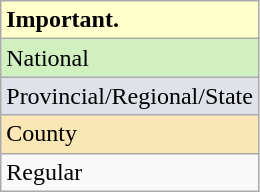<table class="wikitable">
<tr style="background:#ffc;">
<td><strong>Important.</strong> </td>
</tr>
<tr style="background:#d0f0c0">
<td>National</td>
</tr>
<tr style="background:#dfe2e9">
<td>Provincial/Regional/State</td>
</tr>
<tr |- style="background:#fae7b5">
<td>County</td>
</tr>
<tr>
<td>Regular</td>
</tr>
</table>
